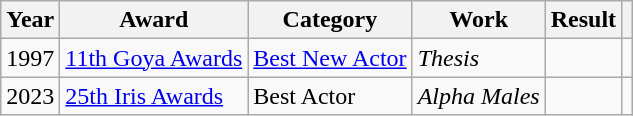<table class="wikitable sortable plainrowheaders">
<tr>
<th>Year</th>
<th>Award</th>
<th>Category</th>
<th>Work</th>
<th>Result</th>
<th scope="col" class="unsortable"></th>
</tr>
<tr>
<td align = "center">1997</td>
<td><a href='#'>11th Goya Awards</a></td>
<td><a href='#'>Best New Actor</a></td>
<td><em>Thesis</em></td>
<td></td>
<td align = "center"></td>
</tr>
<tr>
<td align = "center">2023</td>
<td><a href='#'>25th Iris Awards</a></td>
<td>Best Actor</td>
<td><em>Alpha Males</em></td>
<td></td>
<td align = "center"></td>
</tr>
</table>
